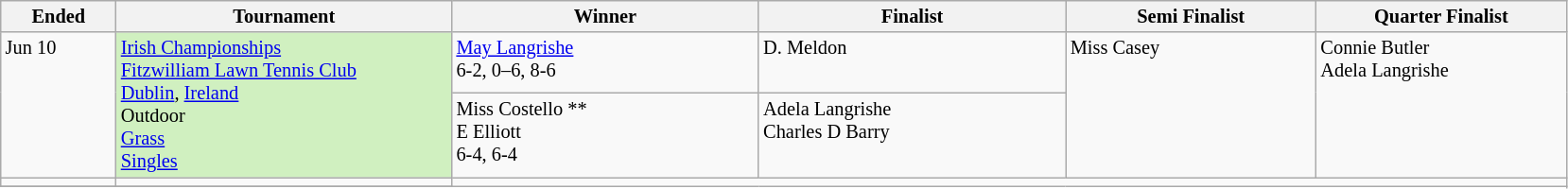<table class="wikitable" style="font-size:85%;">
<tr>
<th width="75">Ended</th>
<th width="230">Tournament</th>
<th width="210">Winner</th>
<th width="210">Finalist</th>
<th width="170">Semi Finalist</th>
<th width="170">Quarter Finalist</th>
</tr>
<tr valign=top>
<td rowspan=2>Jun 10</td>
<td style="background:#d0f0c0" rowspan=2><a href='#'>Irish Championships</a><br> <a href='#'>Fitzwilliam Lawn Tennis Club</a><br><a href='#'>Dublin</a>, <a href='#'>Ireland</a><br>Outdoor<br><a href='#'>Grass</a><br><a href='#'>Singles</a></td>
<td> <a href='#'>May Langrishe</a><br>6-2, 0–6, 8-6</td>
<td> D. Meldon</td>
<td rowspan=2> Miss Casey</td>
<td rowspan=2> Connie Butler<br> Adela Langrishe<br></td>
</tr>
<tr valign=top>
<td> Miss Costello ** <br> E Elliott<br>6-4, 6-4</td>
<td> Adela Langrishe<br> Charles D Barry</td>
</tr>
<tr valign=top>
<td></td>
<td></td>
</tr>
<tr valign=top>
</tr>
</table>
